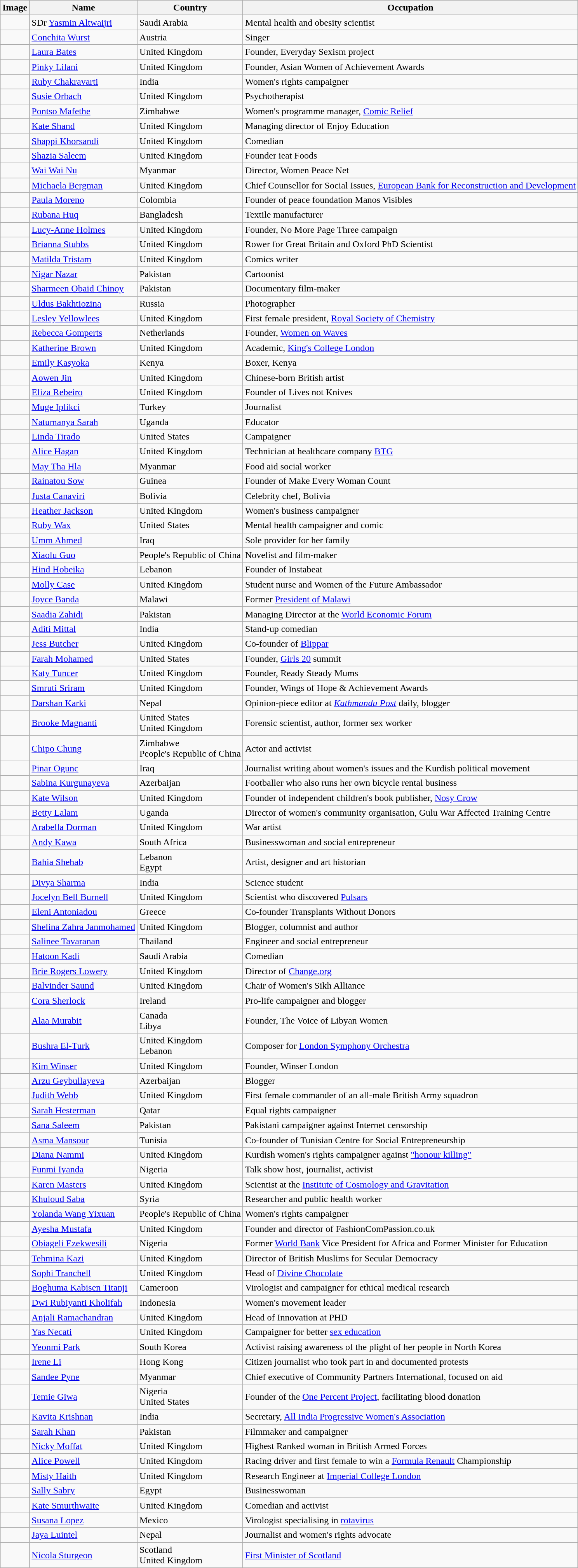<table class="wikitable sortable">
<tr>
<th>Image</th>
<th>Name</th>
<th>Country</th>
<th>Occupation</th>
</tr>
<tr>
<td></td>
<td>SDr <a href='#'>Yasmin Altwaijri</a></td>
<td>Saudi Arabia</td>
<td>Mental health and obesity scientist</td>
</tr>
<tr>
<td></td>
<td><a href='#'>Conchita Wurst</a></td>
<td>Austria</td>
<td>Singer</td>
</tr>
<tr>
<td></td>
<td><a href='#'>Laura Bates</a></td>
<td>United Kingdom</td>
<td>Founder, Everyday Sexism project</td>
</tr>
<tr>
<td></td>
<td><a href='#'>Pinky Lilani</a></td>
<td>United Kingdom</td>
<td>Founder, Asian Women of Achievement Awards</td>
</tr>
<tr>
<td></td>
<td><a href='#'>Ruby Chakravarti</a></td>
<td>India</td>
<td>Women's rights campaigner</td>
</tr>
<tr>
<td></td>
<td><a href='#'>Susie Orbach</a></td>
<td>United Kingdom</td>
<td>Psychotherapist</td>
</tr>
<tr>
<td></td>
<td><a href='#'>Pontso Mafethe</a></td>
<td>Zimbabwe</td>
<td>Women's programme manager, <a href='#'>Comic Relief</a></td>
</tr>
<tr>
<td></td>
<td><a href='#'>Kate Shand</a></td>
<td>United Kingdom</td>
<td>Managing director of Enjoy Education</td>
</tr>
<tr>
<td></td>
<td><a href='#'>Shappi Khorsandi</a></td>
<td>United Kingdom</td>
<td>Comedian</td>
</tr>
<tr>
<td></td>
<td><a href='#'>Shazia Saleem</a></td>
<td>United Kingdom</td>
<td>Founder ieat Foods</td>
</tr>
<tr>
<td></td>
<td><a href='#'>Wai Wai Nu</a></td>
<td>Myanmar</td>
<td>Director, Women Peace Net</td>
</tr>
<tr>
<td></td>
<td><a href='#'>Michaela Bergman</a></td>
<td>United Kingdom</td>
<td>Chief Counsellor for Social Issues, <a href='#'>European Bank for Reconstruction and Development</a></td>
</tr>
<tr>
<td></td>
<td><a href='#'>Paula Moreno</a></td>
<td>Colombia</td>
<td>Founder of peace foundation Manos Visibles</td>
</tr>
<tr>
<td></td>
<td><a href='#'>Rubana Huq</a></td>
<td>Bangladesh</td>
<td>Textile manufacturer</td>
</tr>
<tr>
<td></td>
<td><a href='#'>Lucy-Anne Holmes</a></td>
<td>United Kingdom</td>
<td>Founder, No More Page Three campaign</td>
</tr>
<tr>
<td></td>
<td><a href='#'>Brianna Stubbs</a></td>
<td>United Kingdom</td>
<td>Rower for Great Britain and Oxford PhD Scientist</td>
</tr>
<tr>
<td></td>
<td><a href='#'>Matilda Tristam</a></td>
<td>United Kingdom</td>
<td>Comics writer</td>
</tr>
<tr>
<td></td>
<td><a href='#'>Nigar Nazar</a></td>
<td>Pakistan</td>
<td>Cartoonist</td>
</tr>
<tr>
<td></td>
<td><a href='#'>Sharmeen Obaid Chinoy</a></td>
<td>Pakistan</td>
<td>Documentary film-maker</td>
</tr>
<tr>
<td></td>
<td><a href='#'>Uldus Bakhtiozina</a></td>
<td>Russia</td>
<td>Photographer</td>
</tr>
<tr>
<td></td>
<td><a href='#'>Lesley Yellowlees</a></td>
<td>United Kingdom</td>
<td>First female president, <a href='#'>Royal Society of Chemistry</a></td>
</tr>
<tr>
<td></td>
<td><a href='#'>Rebecca Gomperts</a></td>
<td>Netherlands</td>
<td>Founder, <a href='#'>Women on Waves</a></td>
</tr>
<tr>
<td></td>
<td><a href='#'>Katherine Brown</a></td>
<td>United Kingdom</td>
<td>Academic, <a href='#'>King's College London</a></td>
</tr>
<tr>
<td></td>
<td><a href='#'>Emily Kasyoka</a></td>
<td>Kenya</td>
<td>Boxer, Kenya</td>
</tr>
<tr>
<td></td>
<td><a href='#'>Aowen Jin</a></td>
<td>United Kingdom</td>
<td>Chinese-born British artist</td>
</tr>
<tr>
<td></td>
<td><a href='#'>Eliza Rebeiro</a></td>
<td>United Kingdom</td>
<td>Founder of Lives not Knives</td>
</tr>
<tr>
<td></td>
<td><a href='#'>Muge Iplikci</a></td>
<td>Turkey</td>
<td>Journalist</td>
</tr>
<tr>
<td></td>
<td><a href='#'>Natumanya Sarah</a></td>
<td>Uganda</td>
<td>Educator</td>
</tr>
<tr>
<td></td>
<td><a href='#'>Linda Tirado</a></td>
<td>United States</td>
<td>Campaigner</td>
</tr>
<tr>
<td></td>
<td><a href='#'>Alice Hagan</a></td>
<td>United Kingdom</td>
<td>Technician at healthcare company <a href='#'>BTG</a></td>
</tr>
<tr>
<td></td>
<td><a href='#'>May Tha Hla</a></td>
<td>Myanmar</td>
<td>Food aid social worker</td>
</tr>
<tr>
<td></td>
<td><a href='#'>Rainatou Sow</a></td>
<td>Guinea</td>
<td>Founder of Make Every Woman Count</td>
</tr>
<tr>
<td></td>
<td><a href='#'>Justa Canaviri</a></td>
<td>Bolivia</td>
<td>Celebrity chef, Bolivia</td>
</tr>
<tr>
<td></td>
<td><a href='#'>Heather Jackson</a></td>
<td>United Kingdom</td>
<td>Women's business campaigner</td>
</tr>
<tr>
<td></td>
<td><a href='#'>Ruby Wax</a></td>
<td>United States</td>
<td>Mental health campaigner and comic</td>
</tr>
<tr>
<td></td>
<td><a href='#'>Umm Ahmed</a></td>
<td>Iraq</td>
<td>Sole provider for her family</td>
</tr>
<tr>
<td></td>
<td><a href='#'>Xiaolu Guo</a></td>
<td>People's Republic of China</td>
<td>Novelist and film-maker</td>
</tr>
<tr>
<td></td>
<td><a href='#'>Hind Hobeika</a></td>
<td>Lebanon</td>
<td>Founder of Instabeat</td>
</tr>
<tr>
<td></td>
<td><a href='#'>Molly Case</a></td>
<td>United Kingdom</td>
<td>Student nurse and Women of the Future Ambassador</td>
</tr>
<tr>
<td></td>
<td><a href='#'>Joyce Banda</a></td>
<td>Malawi</td>
<td>Former <a href='#'>President of Malawi</a></td>
</tr>
<tr>
<td></td>
<td><a href='#'>Saadia Zahidi</a></td>
<td>Pakistan</td>
<td>Managing Director at the <a href='#'>World Economic Forum</a></td>
</tr>
<tr>
<td></td>
<td><a href='#'>Aditi Mittal</a></td>
<td>India</td>
<td>Stand-up comedian</td>
</tr>
<tr>
<td></td>
<td><a href='#'>Jess Butcher</a></td>
<td>United Kingdom</td>
<td>Co-founder of <a href='#'>Blippar</a></td>
</tr>
<tr>
<td></td>
<td><a href='#'>Farah Mohamed</a></td>
<td>United States</td>
<td>Founder, <a href='#'>Girls 20</a> summit</td>
</tr>
<tr>
<td></td>
<td><a href='#'>Katy Tuncer</a></td>
<td>United Kingdom</td>
<td>Founder, Ready Steady Mums</td>
</tr>
<tr>
<td></td>
<td><a href='#'>Smruti Sriram</a></td>
<td>United Kingdom</td>
<td>Founder, Wings of Hope & Achievement Awards</td>
</tr>
<tr>
<td></td>
<td><a href='#'>Darshan Karki</a></td>
<td>Nepal</td>
<td>Opinion-piece editor at <em><a href='#'>Kathmandu Post</a></em> daily, blogger</td>
</tr>
<tr>
<td></td>
<td><a href='#'>Brooke Magnanti</a></td>
<td>United States <br> United Kingdom</td>
<td>Forensic scientist, author, former sex worker</td>
</tr>
<tr>
<td></td>
<td><a href='#'>Chipo Chung</a></td>
<td>Zimbabwe<br>People's Republic of China</td>
<td>Actor and activist</td>
</tr>
<tr>
<td></td>
<td><a href='#'>Pinar Ogunc</a></td>
<td>Iraq</td>
<td>Journalist writing about women's issues and the Kurdish political movement</td>
</tr>
<tr>
<td></td>
<td><a href='#'>Sabina Kurgunayeva</a></td>
<td>Azerbaijan</td>
<td>Footballer who also runs her own bicycle rental business</td>
</tr>
<tr>
<td></td>
<td><a href='#'>Kate Wilson</a></td>
<td>United Kingdom</td>
<td>Founder of independent children's book publisher, <a href='#'>Nosy Crow</a></td>
</tr>
<tr>
<td></td>
<td><a href='#'>Betty Lalam</a></td>
<td>Uganda</td>
<td>Director of women's community organisation, Gulu War Affected Training Centre</td>
</tr>
<tr>
<td></td>
<td><a href='#'>Arabella Dorman</a></td>
<td>United Kingdom</td>
<td>War artist</td>
</tr>
<tr>
<td></td>
<td><a href='#'>Andy Kawa</a></td>
<td>South Africa</td>
<td>Businesswoman and social entrepreneur</td>
</tr>
<tr>
<td></td>
<td><a href='#'>Bahia Shehab</a></td>
<td>Lebanon<br>Egypt</td>
<td>Artist, designer and art historian</td>
</tr>
<tr>
<td></td>
<td><a href='#'>Divya Sharma</a></td>
<td>India</td>
<td>Science student</td>
</tr>
<tr>
<td></td>
<td><a href='#'>Jocelyn Bell Burnell</a></td>
<td>United Kingdom</td>
<td>Scientist who discovered <a href='#'>Pulsars</a></td>
</tr>
<tr>
<td></td>
<td><a href='#'>Eleni Antoniadou</a></td>
<td>Greece</td>
<td>Co-founder Transplants Without Donors</td>
</tr>
<tr>
<td></td>
<td><a href='#'>Shelina Zahra Janmohamed</a></td>
<td>United Kingdom</td>
<td>Blogger, columnist and author</td>
</tr>
<tr>
<td></td>
<td><a href='#'>Salinee Tavaranan</a></td>
<td>Thailand</td>
<td>Engineer and social entrepreneur</td>
</tr>
<tr>
<td></td>
<td><a href='#'>Hatoon Kadi</a></td>
<td>Saudi Arabia</td>
<td>Comedian</td>
</tr>
<tr>
<td></td>
<td><a href='#'>Brie Rogers Lowery</a></td>
<td>United Kingdom</td>
<td>Director of <a href='#'>Change.org</a></td>
</tr>
<tr>
<td></td>
<td><a href='#'>Balvinder Saund</a></td>
<td>United Kingdom</td>
<td>Chair of Women's Sikh Alliance</td>
</tr>
<tr>
<td></td>
<td><a href='#'>Cora Sherlock</a></td>
<td>Ireland</td>
<td>Pro-life campaigner and blogger</td>
</tr>
<tr>
<td></td>
<td><a href='#'>Alaa Murabit</a></td>
<td>Canada<br>Libya</td>
<td>Founder, The Voice of Libyan Women</td>
</tr>
<tr>
<td></td>
<td><a href='#'>Bushra El-Turk</a></td>
<td>United Kingdom<br>Lebanon</td>
<td>Composer for <a href='#'>London Symphony Orchestra</a></td>
</tr>
<tr>
<td></td>
<td><a href='#'>Kim Winser</a></td>
<td>United Kingdom</td>
<td>Founder, Winser London</td>
</tr>
<tr>
<td></td>
<td><a href='#'>Arzu Geybullayeva</a></td>
<td>Azerbaijan</td>
<td>Blogger</td>
</tr>
<tr>
<td></td>
<td><a href='#'>Judith Webb</a></td>
<td>United Kingdom</td>
<td>First female commander of an all-male British Army squadron</td>
</tr>
<tr>
<td></td>
<td><a href='#'>Sarah Hesterman</a></td>
<td>Qatar</td>
<td>Equal rights campaigner</td>
</tr>
<tr>
<td></td>
<td><a href='#'>Sana Saleem</a></td>
<td>Pakistan</td>
<td>Pakistani campaigner against Internet censorship</td>
</tr>
<tr>
<td></td>
<td><a href='#'>Asma Mansour</a></td>
<td>Tunisia</td>
<td>Co-founder of Tunisian Centre for Social Entrepreneurship</td>
</tr>
<tr>
<td></td>
<td><a href='#'>Diana Nammi</a></td>
<td>United Kingdom</td>
<td>Kurdish women's rights campaigner against <a href='#'>"honour killing"</a></td>
</tr>
<tr>
<td></td>
<td><a href='#'>Funmi Iyanda</a></td>
<td>Nigeria</td>
<td>Talk show host, journalist, activist</td>
</tr>
<tr>
<td></td>
<td><a href='#'>Karen Masters</a></td>
<td>United Kingdom</td>
<td>Scientist at the <a href='#'>Institute of Cosmology and Gravitation</a></td>
</tr>
<tr>
<td></td>
<td><a href='#'>Khuloud Saba</a></td>
<td>Syria</td>
<td>Researcher and public health worker</td>
</tr>
<tr>
<td></td>
<td><a href='#'>Yolanda Wang Yixuan</a></td>
<td>People's Republic of China</td>
<td>Women's rights campaigner</td>
</tr>
<tr>
<td></td>
<td><a href='#'>Ayesha Mustafa</a></td>
<td>United Kingdom</td>
<td>Founder and director of FashionComPassion.co.uk</td>
</tr>
<tr>
<td></td>
<td><a href='#'>Obiageli Ezekwesili</a></td>
<td>Nigeria</td>
<td>Former <a href='#'>World Bank</a> Vice President for Africa and Former Minister for Education</td>
</tr>
<tr>
<td></td>
<td><a href='#'>Tehmina Kazi</a></td>
<td>United Kingdom</td>
<td>Director of British Muslims for Secular Democracy</td>
</tr>
<tr>
<td></td>
<td><a href='#'>Sophi Tranchell</a></td>
<td>United Kingdom</td>
<td>Head of <a href='#'>Divine Chocolate</a></td>
</tr>
<tr>
<td></td>
<td><a href='#'>Boghuma Kabisen Titanji</a></td>
<td>Cameroon</td>
<td>Virologist and campaigner for ethical medical research</td>
</tr>
<tr>
<td></td>
<td><a href='#'>Dwi Rubiyanti Kholifah</a></td>
<td>Indonesia</td>
<td>Women's movement leader</td>
</tr>
<tr>
<td></td>
<td><a href='#'>Anjali Ramachandran</a></td>
<td>United Kingdom</td>
<td>Head of Innovation at PHD</td>
</tr>
<tr>
<td></td>
<td><a href='#'>Yas Necati</a></td>
<td>United Kingdom</td>
<td>Campaigner for better <a href='#'>sex education</a></td>
</tr>
<tr>
<td></td>
<td><a href='#'>Yeonmi Park</a></td>
<td>South Korea</td>
<td>Activist raising awareness of the plight of her people in North Korea</td>
</tr>
<tr>
<td></td>
<td><a href='#'>Irene Li</a></td>
<td>Hong Kong</td>
<td>Citizen journalist who took part in and documented protests</td>
</tr>
<tr>
<td></td>
<td><a href='#'>Sandee Pyne</a></td>
<td>Myanmar</td>
<td>Chief executive of Community Partners International, focused on aid</td>
</tr>
<tr>
<td></td>
<td><a href='#'>Temie Giwa</a></td>
<td>Nigeria<br>United States</td>
<td>Founder of the <a href='#'>One Percent Project</a>, facilitating blood donation</td>
</tr>
<tr>
<td></td>
<td><a href='#'>Kavita Krishnan</a></td>
<td>India</td>
<td>Secretary, <a href='#'>All India Progressive Women's Association</a></td>
</tr>
<tr>
<td></td>
<td><a href='#'>Sarah Khan</a></td>
<td>Pakistan</td>
<td>Filmmaker and campaigner</td>
</tr>
<tr>
<td></td>
<td><a href='#'>Nicky Moffat</a></td>
<td>United Kingdom</td>
<td>Highest Ranked woman in British Armed Forces</td>
</tr>
<tr>
<td></td>
<td><a href='#'>Alice Powell</a></td>
<td>United Kingdom</td>
<td>Racing driver and first female to win a <a href='#'>Formula Renault</a> Championship</td>
</tr>
<tr>
<td></td>
<td><a href='#'>Misty Haith</a></td>
<td>United Kingdom</td>
<td>Research Engineer at <a href='#'>Imperial College London</a></td>
</tr>
<tr>
<td></td>
<td><a href='#'>Sally Sabry</a></td>
<td>Egypt</td>
<td>Businesswoman</td>
</tr>
<tr>
<td></td>
<td><a href='#'>Kate Smurthwaite</a></td>
<td>United Kingdom</td>
<td>Comedian and activist</td>
</tr>
<tr>
<td></td>
<td><a href='#'>Susana Lopez</a></td>
<td>Mexico</td>
<td>Virologist specialising in <a href='#'>rotavirus</a></td>
</tr>
<tr>
<td></td>
<td><a href='#'>Jaya Luintel</a></td>
<td>Nepal</td>
<td>Journalist and women's rights advocate</td>
</tr>
<tr>
<td></td>
<td><a href='#'>Nicola Sturgeon</a></td>
<td>Scotland<br>United Kingdom</td>
<td><a href='#'>First Minister of Scotland</a></td>
</tr>
</table>
